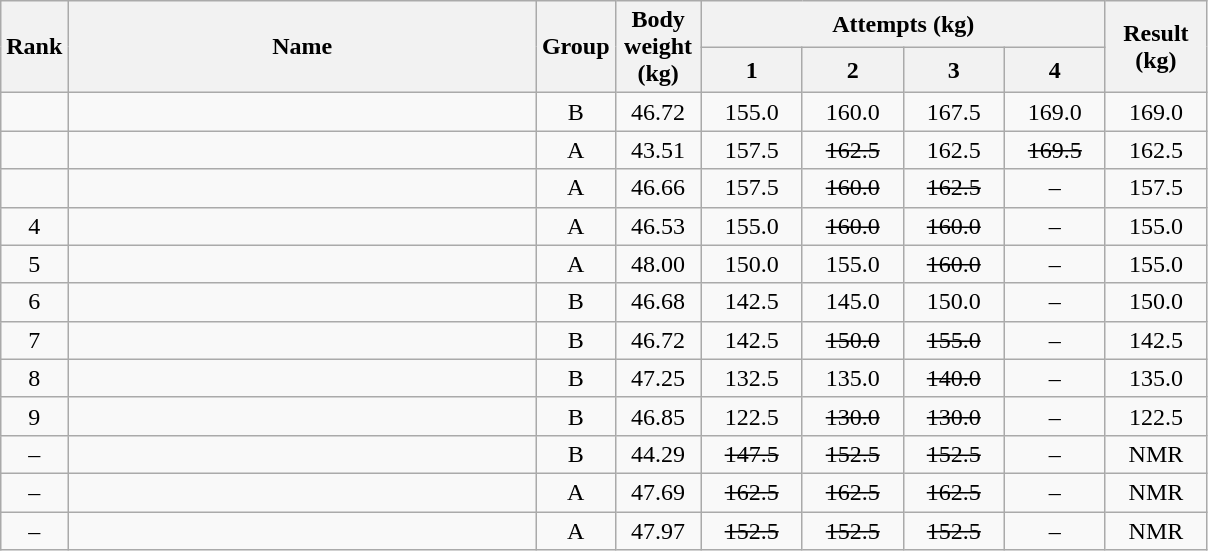<table class="wikitable" style="text-align:center;">
<tr>
<th rowspan=2>Rank</th>
<th rowspan=2 width=305>Name</th>
<th rowspan=2 width=20>Group</th>
<th rowspan=2 width=50>Body weight (kg)</th>
<th colspan=4>Attempts (kg)</th>
<th rowspan=2 width=60>Result (kg)</th>
</tr>
<tr>
<th width=60>1</th>
<th width=60>2</th>
<th width=60>3</th>
<th width=60>4</th>
</tr>
<tr>
<td></td>
<td align=left></td>
<td>B</td>
<td>46.72</td>
<td>155.0</td>
<td>160.0</td>
<td>167.5</td>
<td>169.0 </td>
<td>169.0</td>
</tr>
<tr>
<td></td>
<td align=left></td>
<td>A</td>
<td>43.51</td>
<td>157.5</td>
<td><s>162.5</s></td>
<td>162.5</td>
<td><s>169.5</s></td>
<td>162.5</td>
</tr>
<tr>
<td></td>
<td align=left></td>
<td>A</td>
<td>46.66</td>
<td>157.5</td>
<td><s>160.0</s></td>
<td><s>162.5</s></td>
<td>–</td>
<td>157.5</td>
</tr>
<tr>
<td>4</td>
<td align=left></td>
<td>A</td>
<td>46.53</td>
<td>155.0</td>
<td><s>160.0</s></td>
<td><s>160.0</s></td>
<td>–</td>
<td>155.0</td>
</tr>
<tr>
<td>5</td>
<td align=left></td>
<td>A</td>
<td>48.00</td>
<td>150.0</td>
<td>155.0</td>
<td><s>160.0</s></td>
<td>–</td>
<td>155.0</td>
</tr>
<tr>
<td>6</td>
<td align=left></td>
<td>B</td>
<td>46.68</td>
<td>142.5</td>
<td>145.0</td>
<td>150.0</td>
<td>–</td>
<td>150.0</td>
</tr>
<tr>
<td>7</td>
<td align=left></td>
<td>B</td>
<td>46.72</td>
<td>142.5</td>
<td><s>150.0</s></td>
<td><s>155.0</s></td>
<td>–</td>
<td>142.5</td>
</tr>
<tr>
<td>8</td>
<td align=left></td>
<td>B</td>
<td>47.25</td>
<td>132.5</td>
<td>135.0</td>
<td><s>140.0</s></td>
<td>–</td>
<td>135.0</td>
</tr>
<tr>
<td>9</td>
<td align=left></td>
<td>B</td>
<td>46.85</td>
<td>122.5</td>
<td><s>130.0</s></td>
<td><s>130.0</s></td>
<td>–</td>
<td>122.5</td>
</tr>
<tr>
<td>–</td>
<td align=left></td>
<td>B</td>
<td>44.29</td>
<td><s>147.5</s></td>
<td><s>152.5</s></td>
<td><s>152.5</s></td>
<td>–</td>
<td>NMR</td>
</tr>
<tr>
<td>–</td>
<td align=left></td>
<td>A</td>
<td>47.69</td>
<td><s>162.5</s></td>
<td><s>162.5</s></td>
<td><s>162.5</s></td>
<td>–</td>
<td>NMR</td>
</tr>
<tr>
<td>–</td>
<td align=left></td>
<td>A</td>
<td>47.97</td>
<td><s>152.5</s></td>
<td><s>152.5</s></td>
<td><s>152.5</s></td>
<td>–</td>
<td>NMR</td>
</tr>
</table>
